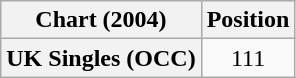<table class="wikitable plainrowheaders" style="text-align:center">
<tr>
<th scope="col">Chart (2004)</th>
<th scope="col">Position</th>
</tr>
<tr>
<th scope="row">UK Singles (OCC)</th>
<td>111</td>
</tr>
</table>
